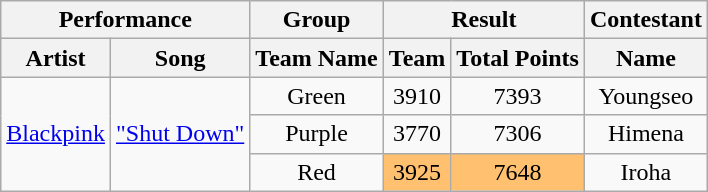<table class="wikitable collapsible" style="text-align:center">
<tr>
<th colspan="2">Performance</th>
<th>Group</th>
<th colspan="2">Result</th>
<th>Contestant</th>
</tr>
<tr>
<th>Artist</th>
<th>Song</th>
<th>Team Name</th>
<th>Team</th>
<th>Total Points</th>
<th>Name</th>
</tr>
<tr>
<td rowspan="3"><a href='#'>Blackpink</a></td>
<td rowspan="3"><a href='#'>"Shut Down"</a></td>
<td>Green</td>
<td>3910</td>
<td>7393</td>
<td>Youngseo</td>
</tr>
<tr>
<td>Purple</td>
<td>3770</td>
<td>7306</td>
<td>Himena</td>
</tr>
<tr>
<td>Red</td>
<td style="background:#FFC06F">3925</td>
<td style="background:#FFC06F">7648</td>
<td>Iroha</td>
</tr>
</table>
